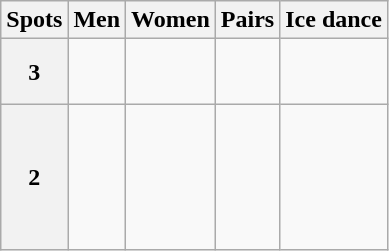<table class="wikitable unsortable" style="text-align:left;">
<tr>
<th scope="col">Spots</th>
<th scope="col">Men</th>
<th scope="col">Women</th>
<th scope="col">Pairs</th>
<th scope="col">Ice dance</th>
</tr>
<tr>
<th scope="row">3</th>
<td valign="top"><br><s><em></em></s><br></td>
<td valign="top"><s><em></em></s><br><br></td>
<td valign="top"><s><em></em></s></td>
<td valign="top"><br><s><em></em></s><br></td>
</tr>
<tr>
<th scope="row">2</th>
<td valign="top"><br><br><br></td>
<td valign="top"><br><br><br></td>
<td valign="top"><br><br><br><br><br></td>
<td valign="top"><br></td>
</tr>
</table>
